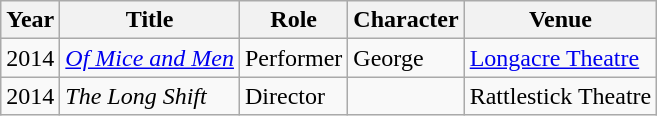<table class="wikitable">
<tr>
<th>Year</th>
<th>Title</th>
<th>Role</th>
<th>Character</th>
<th>Venue</th>
</tr>
<tr>
<td>2014</td>
<td><em><a href='#'>Of Mice and Men</a></em></td>
<td>Performer</td>
<td>George</td>
<td><a href='#'>Longacre Theatre</a></td>
</tr>
<tr>
<td>2014</td>
<td><em>The Long Shift</em></td>
<td>Director</td>
<td></td>
<td>Rattlestick Theatre</td>
</tr>
</table>
